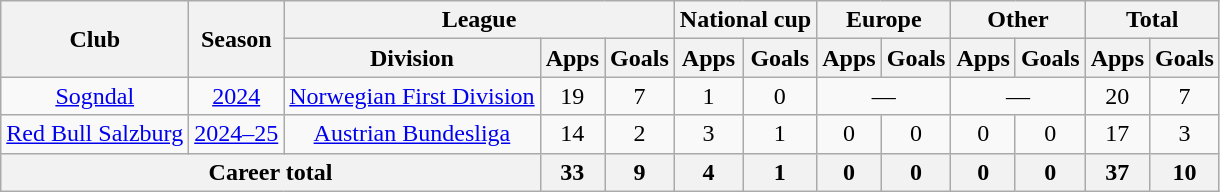<table class="wikitable" style="text-align: center">
<tr>
<th rowspan="2">Club</th>
<th rowspan="2">Season</th>
<th colspan="3">League</th>
<th colspan="2">National cup</th>
<th colspan="2">Europe</th>
<th colspan="2">Other</th>
<th colspan="2">Total</th>
</tr>
<tr>
<th>Division</th>
<th>Apps</th>
<th>Goals</th>
<th>Apps</th>
<th>Goals</th>
<th>Apps</th>
<th>Goals</th>
<th>Apps</th>
<th>Goals</th>
<th>Apps</th>
<th>Goals</th>
</tr>
<tr>
<td><a href='#'>Sogndal</a></td>
<td><a href='#'>2024</a></td>
<td><a href='#'>Norwegian First Division</a></td>
<td>19</td>
<td>7</td>
<td>1</td>
<td>0</td>
<td colspan="2">—</td>
<td colspan="2">—</td>
<td>20</td>
<td>7</td>
</tr>
<tr>
<td><a href='#'>Red Bull Salzburg</a></td>
<td><a href='#'>2024–25</a></td>
<td><a href='#'>Austrian Bundesliga</a></td>
<td>14</td>
<td>2</td>
<td>3</td>
<td>1</td>
<td>0</td>
<td>0</td>
<td>0</td>
<td>0</td>
<td>17</td>
<td>3</td>
</tr>
<tr>
<th colspan="3">Career total</th>
<th>33</th>
<th>9</th>
<th>4</th>
<th>1</th>
<th>0</th>
<th>0</th>
<th>0</th>
<th>0</th>
<th>37</th>
<th>10</th>
</tr>
</table>
